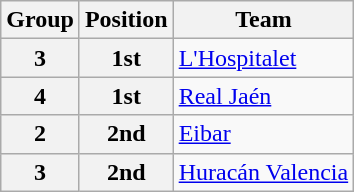<table class="wikitable">
<tr>
<th>Group</th>
<th>Position</th>
<th>Team</th>
</tr>
<tr>
<th>3</th>
<th>1st</th>
<td><a href='#'>L'Hospitalet</a></td>
</tr>
<tr>
<th>4</th>
<th>1st</th>
<td><a href='#'>Real Jaén</a></td>
</tr>
<tr>
<th>2</th>
<th>2nd</th>
<td><a href='#'>Eibar</a></td>
</tr>
<tr>
<th>3</th>
<th>2nd</th>
<td><a href='#'>Huracán Valencia</a></td>
</tr>
</table>
